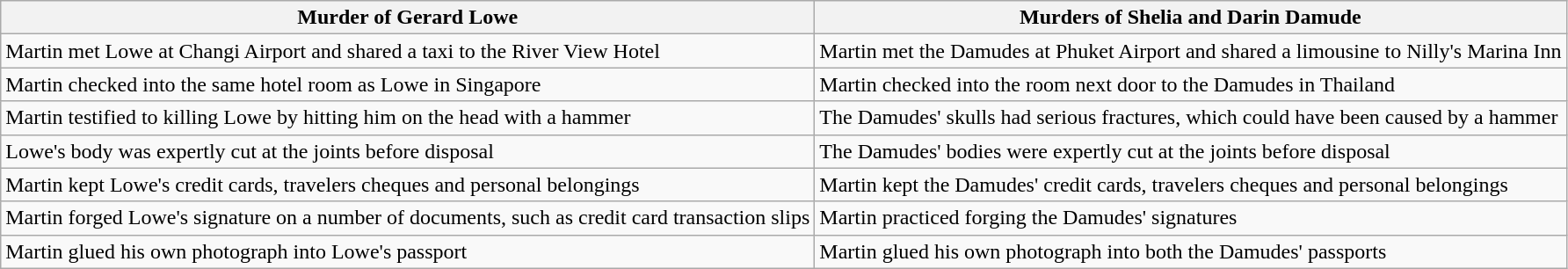<table class="wikitable">
<tr>
<th>Murder of Gerard Lowe</th>
<th>Murders of Shelia and Darin Damude</th>
</tr>
<tr>
<td>Martin met Lowe at Changi Airport and shared a taxi to the River View Hotel</td>
<td>Martin met the Damudes at Phuket Airport and shared a limousine to Nilly's Marina Inn</td>
</tr>
<tr>
<td>Martin checked into the same hotel room as Lowe in Singapore</td>
<td>Martin checked into the room next door to the Damudes in Thailand</td>
</tr>
<tr>
<td>Martin testified to killing Lowe by hitting him on the head with a hammer</td>
<td>The Damudes' skulls had serious fractures, which could have been caused by a hammer</td>
</tr>
<tr>
<td>Lowe's body was expertly cut at the joints before disposal</td>
<td>The Damudes' bodies were expertly cut at the joints before disposal</td>
</tr>
<tr>
<td>Martin kept Lowe's credit cards, travelers cheques and personal belongings</td>
<td>Martin kept the Damudes' credit cards, travelers cheques and personal belongings</td>
</tr>
<tr>
<td>Martin forged Lowe's signature on a number of documents, such as credit card transaction slips</td>
<td>Martin practiced forging the Damudes' signatures</td>
</tr>
<tr>
<td>Martin glued his own photograph into Lowe's passport</td>
<td>Martin glued his own photograph into both the Damudes' passports</td>
</tr>
</table>
